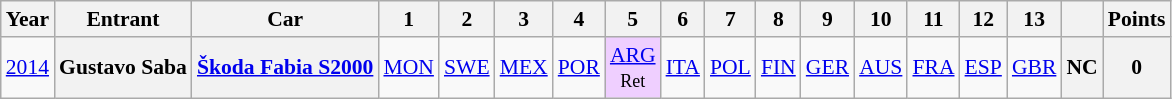<table class="wikitable" style="text-align:center; font-size:90%">
<tr>
<th>Year</th>
<th>Entrant</th>
<th>Car</th>
<th>1</th>
<th>2</th>
<th>3</th>
<th>4</th>
<th>5</th>
<th>6</th>
<th>7</th>
<th>8</th>
<th>9</th>
<th>10</th>
<th>11</th>
<th>12</th>
<th>13</th>
<th></th>
<th>Points</th>
</tr>
<tr>
<td rowspan=3><a href='#'>2014</a></td>
<th>Gustavo Saba</th>
<th><a href='#'>Škoda Fabia S2000</a></th>
<td><a href='#'>MON</a></td>
<td><a href='#'>SWE</a></td>
<td><a href='#'>MEX</a></td>
<td><a href='#'>POR</a></td>
<td style="background:#EFCFFF;"><a href='#'>ARG</a><br><small>Ret</small></td>
<td><a href='#'>ITA</a></td>
<td><a href='#'>POL</a></td>
<td><a href='#'>FIN</a></td>
<td><a href='#'>GER</a></td>
<td><a href='#'>AUS</a></td>
<td><a href='#'>FRA</a></td>
<td><a href='#'>ESP</a></td>
<td><a href='#'>GBR</a></td>
<th>NC</th>
<th>0</th>
</tr>
</table>
